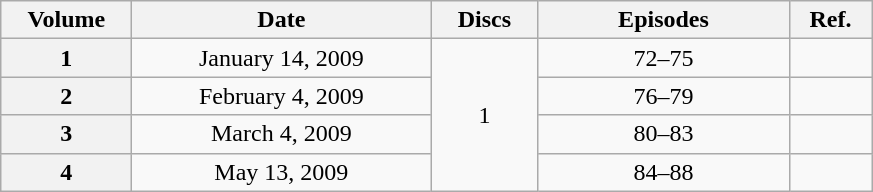<table class="wikitable" style="text-align:center;">
<tr>
<th scope="col" style="width:5em;">Volume</th>
<th scope="col" style="width:12em;">Date</th>
<th scope="col" style="width:4em;">Discs</th>
<th scope="col" style="width:10em;">Episodes</th>
<th scope="col" style="width:3em;">Ref.</th>
</tr>
<tr>
<th scope="row">1</th>
<td>January 14, 2009</td>
<td rowspan="4">1</td>
<td>72–75</td>
<td></td>
</tr>
<tr>
<th scope="row">2</th>
<td>February 4, 2009</td>
<td>76–79</td>
<td></td>
</tr>
<tr>
<th scope="row">3</th>
<td>March 4, 2009</td>
<td>80–83</td>
<td></td>
</tr>
<tr>
<th scope="row">4</th>
<td>May 13, 2009</td>
<td>84–88</td>
<td></td>
</tr>
</table>
